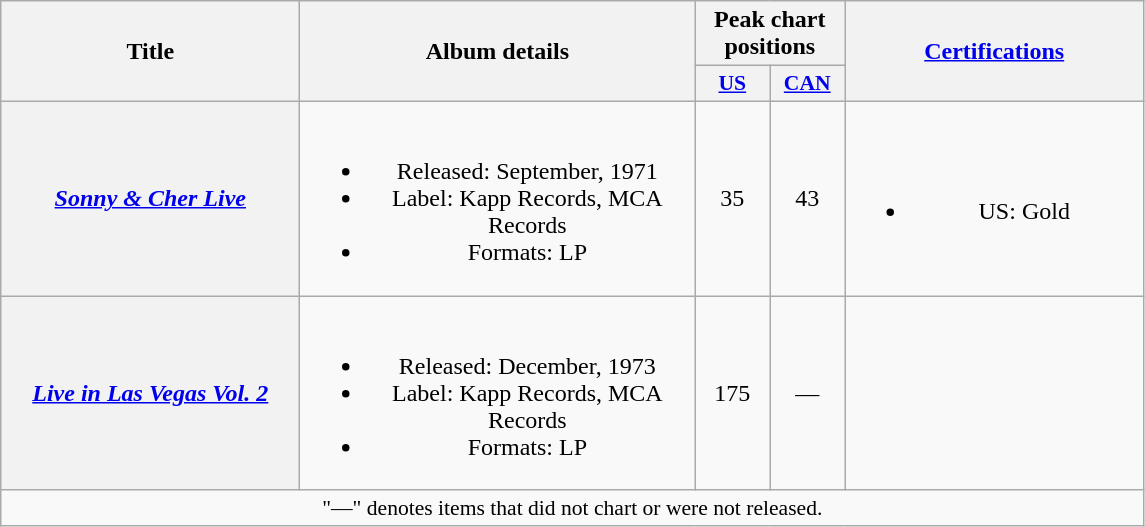<table class="wikitable plainrowheaders" style="text-align:center;">
<tr>
<th scope="col" rowspan="2" style="width:12em;">Title</th>
<th scope="col" rowspan="2" style="width:16em;">Album details</th>
<th scope="col" colspan="2">Peak chart positions</th>
<th scope="col" rowspan="2" style="width:12em;"><a href='#'>Certifications</a></th>
</tr>
<tr>
<th scope="col" style="width:3em;font-size:90%;"><a href='#'>US</a><br></th>
<th scope="col" style="width:3em;font-size:90%;"><a href='#'>CAN</a><br></th>
</tr>
<tr>
<th scope="row"><em><a href='#'>Sonny & Cher Live</a></em></th>
<td><br><ul><li>Released: September, 1971</li><li>Label: Kapp Records, MCA Records</li><li>Formats: LP</li></ul></td>
<td>35</td>
<td>43</td>
<td><br><ul><li>US: Gold</li></ul></td>
</tr>
<tr>
<th scope="row"><em><a href='#'>Live in Las Vegas Vol. 2</a></em></th>
<td><br><ul><li>Released: December, 1973</li><li>Label: Kapp Records, MCA Records</li><li>Formats: LP</li></ul></td>
<td>175</td>
<td>—</td>
<td></td>
</tr>
<tr>
<td colspan="15" style="text-align:center; font-size:90%;">"—" denotes items that did not chart or were not released.</td>
</tr>
</table>
